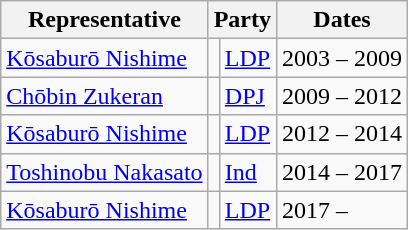<table class="wikitable">
<tr valign=bottom>
<th>Representative</th>
<th colspan="2">Party</th>
<th>Dates</th>
</tr>
<tr>
<td><a href='#'>Kōsaburō Nishime</a></td>
<td bgcolor=></td>
<td><a href='#'>LDP</a></td>
<td>2003 – 2009</td>
</tr>
<tr>
<td><a href='#'>Chōbin Zukeran</a></td>
<td bgcolor=></td>
<td><a href='#'>DPJ</a></td>
<td>2009 – 2012</td>
</tr>
<tr>
<td><a href='#'>Kōsaburō Nishime</a></td>
<td bgcolor=></td>
<td><a href='#'>LDP</a></td>
<td>2012 – 2014</td>
</tr>
<tr>
<td><a href='#'>Toshinobu Nakasato</a></td>
<td bgcolor=></td>
<td><a href='#'>Ind</a></td>
<td>2014 – 2017</td>
</tr>
<tr>
<td><a href='#'>Kōsaburō Nishime</a></td>
<td bgcolor=></td>
<td><a href='#'>LDP</a></td>
<td>2017 –</td>
</tr>
</table>
